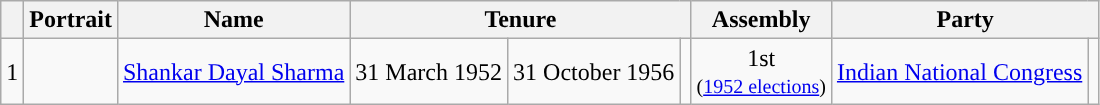<table class="wikitable" style="text-align:center">
<tr>
<th scope="col"></th>
<th scope="col">Portrait</th>
<th scope="col">Name</th>
<th colspan="3" scope="col">Tenure</th>
<th scope="col">Assembly</th>
<th colspan="2" scope="col">Party</th>
</tr>
<tr>
<td scope="row">1</td>
<td></td>
<td><a href='#'>Shankar Dayal Sharma</a></td>
<td>31 March 1952</td>
<td>31 October 1956</td>
<td></td>
<td>1st<br><small>(<a href='#'>1952 elections</a>)</small></td>
<td><a href='#'>Indian National Congress</a></td>
<td rowspan="9" style="background-color: "></td>
</tr>
</table>
